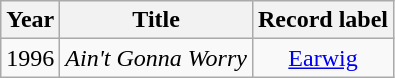<table class="wikitable sortable">
<tr>
<th>Year</th>
<th>Title</th>
<th>Record label</th>
</tr>
<tr>
<td>1996</td>
<td><em>Ain't Gonna Worry</em></td>
<td style="text-align:center;"><a href='#'>Earwig</a></td>
</tr>
</table>
